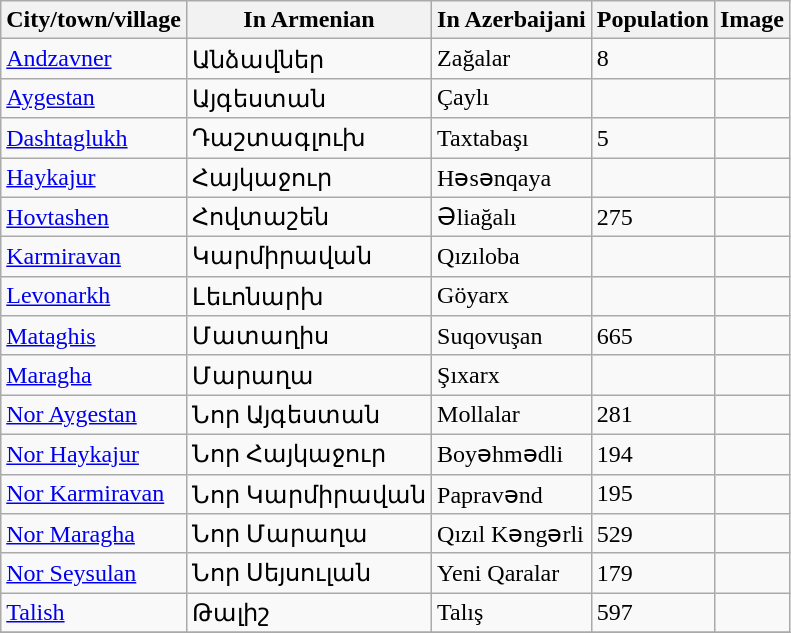<table class="wikitable sortable mw-collapsible">
<tr>
<th>City/town/village</th>
<th>In Armenian</th>
<th>In Azerbaijani</th>
<th>Population</th>
<th>Image</th>
</tr>
<tr>
<td><a href='#'>Andzavner</a></td>
<td>Անձավներ</td>
<td>Zağalar</td>
<td>8</td>
<td></td>
</tr>
<tr>
<td><a href='#'>Aygestan</a></td>
<td>Այգեստան</td>
<td>Çaylı</td>
<td></td>
<td></td>
</tr>
<tr>
<td><a href='#'>Dashtaglukh</a></td>
<td>Դաշտագլուխ</td>
<td>Taxtabaşı</td>
<td>5</td>
<td></td>
</tr>
<tr>
<td><a href='#'>Haykajur</a></td>
<td>Հայկաջուր</td>
<td>Həsənqaya</td>
<td></td>
<td></td>
</tr>
<tr>
<td><a href='#'>Hovtashen</a></td>
<td>Հովտաշեն</td>
<td>Əliağalı</td>
<td>275</td>
<td></td>
</tr>
<tr>
<td><a href='#'>Karmiravan</a></td>
<td>Կարմիրավան</td>
<td>Qızıloba</td>
<td></td>
<td></td>
</tr>
<tr>
<td><a href='#'>Levonarkh</a></td>
<td>Լեւոնարխ</td>
<td>Göyarx</td>
<td></td>
<td></td>
</tr>
<tr>
<td><a href='#'>Mataghis</a></td>
<td>Մատաղիս</td>
<td>Suqovuşan</td>
<td>665</td>
<td></td>
</tr>
<tr>
<td><a href='#'>Maragha</a></td>
<td>Մարաղա</td>
<td>Şıxarx</td>
<td></td>
<td></td>
</tr>
<tr>
<td><a href='#'>Nor Aygestan</a></td>
<td>Նոր Այգեստան</td>
<td>Mollalar</td>
<td>281</td>
<td></td>
</tr>
<tr>
<td><a href='#'>Nor Haykajur</a></td>
<td>Նոր Հայկաջուր</td>
<td>Boyəhmədli</td>
<td>194</td>
<td></td>
</tr>
<tr>
<td><a href='#'>Nor Karmiravan</a></td>
<td>Նոր Կարմիրավան</td>
<td>Papravənd</td>
<td>195</td>
<td></td>
</tr>
<tr>
<td><a href='#'>Nor Maragha</a></td>
<td>Նոր Մարաղա</td>
<td>Qızıl Kəngərli</td>
<td>529</td>
<td></td>
</tr>
<tr>
<td><a href='#'>Nor Seysulan</a></td>
<td>Նոր Սեյսուլան</td>
<td>Yeni Qaralar</td>
<td>179</td>
<td></td>
</tr>
<tr>
<td><a href='#'>Talish</a></td>
<td>Թալիշ</td>
<td>Talış</td>
<td>597</td>
<td></td>
</tr>
<tr>
</tr>
</table>
